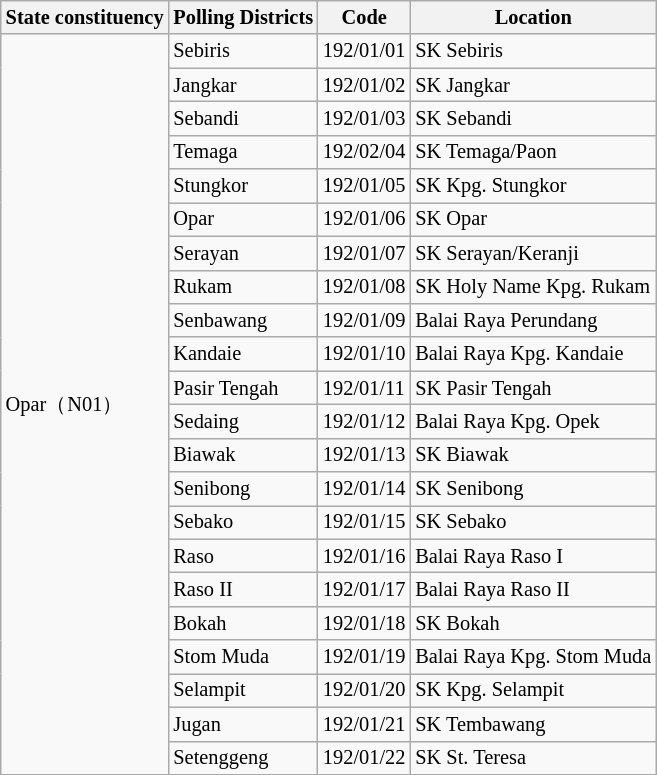<table class="wikitable sortable mw-collapsible" style="white-space:nowrap;font-size:85%">
<tr>
<th>State constituency</th>
<th>Polling Districts</th>
<th>Code</th>
<th>Location</th>
</tr>
<tr>
<td rowspan="22">Opar（N01）</td>
<td>Sebiris</td>
<td>192/01/01</td>
<td>SK Sebiris</td>
</tr>
<tr>
<td>Jangkar</td>
<td>192/01/02</td>
<td>SK Jangkar</td>
</tr>
<tr>
<td>Sebandi</td>
<td>192/01/03</td>
<td>SK Sebandi</td>
</tr>
<tr>
<td>Temaga</td>
<td>192/02/04</td>
<td>SK Temaga/Paon</td>
</tr>
<tr>
<td>Stungkor</td>
<td>192/01/05</td>
<td>SK Kpg. Stungkor</td>
</tr>
<tr>
<td>Opar</td>
<td>192/01/06</td>
<td>SK Opar</td>
</tr>
<tr>
<td>Serayan</td>
<td>192/01/07</td>
<td>SK Serayan/Keranji</td>
</tr>
<tr>
<td>Rukam</td>
<td>192/01/08</td>
<td>SK Holy Name Kpg. Rukam</td>
</tr>
<tr>
<td>Senbawang</td>
<td>192/01/09</td>
<td>Balai Raya Perundang</td>
</tr>
<tr>
<td>Kandaie</td>
<td>192/01/10</td>
<td>Balai Raya Kpg. Kandaie</td>
</tr>
<tr>
<td>Pasir Tengah</td>
<td>192/01/11</td>
<td>SK Pasir Tengah</td>
</tr>
<tr>
<td>Sedaing</td>
<td>192/01/12</td>
<td>Balai Raya Kpg. Opek</td>
</tr>
<tr>
<td>Biawak</td>
<td>192/01/13</td>
<td>SK Biawak</td>
</tr>
<tr>
<td>Senibong</td>
<td>192/01/14</td>
<td>SK Senibong</td>
</tr>
<tr>
<td>Sebako</td>
<td>192/01/15</td>
<td>SK Sebako</td>
</tr>
<tr>
<td>Raso</td>
<td>192/01/16</td>
<td>Balai Raya Raso I</td>
</tr>
<tr>
<td>Raso II</td>
<td>192/01/17</td>
<td>Balai Raya Raso II</td>
</tr>
<tr>
<td>Bokah</td>
<td>192/01/18</td>
<td>SK Bokah</td>
</tr>
<tr>
<td>Stom Muda</td>
<td>192/01/19</td>
<td>Balai Raya Kpg. Stom Muda</td>
</tr>
<tr>
<td>Selampit</td>
<td>192/01/20</td>
<td>SK Kpg. Selampit</td>
</tr>
<tr>
<td>Jugan</td>
<td>192/01/21</td>
<td>SK Tembawang</td>
</tr>
<tr>
<td>Setenggeng</td>
<td>192/01/22</td>
<td>SK St. Teresa</td>
</tr>
<tr>
</tr>
</table>
